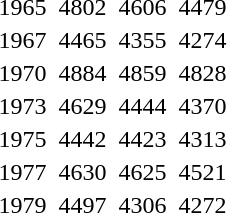<table>
<tr>
<td>1965</td>
<td></td>
<td>4802</td>
<td></td>
<td>4606</td>
<td></td>
<td>4479</td>
</tr>
<tr>
<td>1967</td>
<td></td>
<td>4465</td>
<td></td>
<td>4355</td>
<td></td>
<td>4274</td>
</tr>
<tr>
<td>1970</td>
<td></td>
<td>4884</td>
<td></td>
<td>4859</td>
<td></td>
<td>4828</td>
</tr>
<tr>
<td>1973</td>
<td></td>
<td>4629</td>
<td></td>
<td>4444</td>
<td></td>
<td>4370</td>
</tr>
<tr>
<td>1975</td>
<td></td>
<td>4442</td>
<td></td>
<td>4423</td>
<td></td>
<td>4313</td>
</tr>
<tr>
<td>1977</td>
<td></td>
<td>4630</td>
<td></td>
<td>4625</td>
<td></td>
<td>4521</td>
</tr>
<tr>
<td>1979</td>
<td></td>
<td>4497</td>
<td></td>
<td>4306</td>
<td></td>
<td>4272</td>
</tr>
</table>
